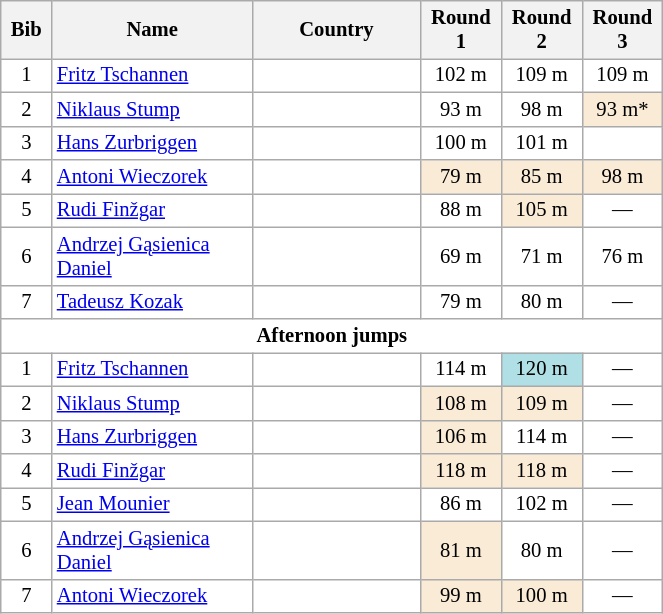<table class="wikitable sortable" style="background:#fff; font-size:86%; width:35%; line-height:16px; border:grey solid 1px; border-collapse:collapse;">
<tr>
<th width="30">Bib</th>
<th width="150">Name</th>
<th width="125">Country</th>
<th width="50">Round 1</th>
<th width="50">Round 2</th>
<th width="50">Round 3</th>
</tr>
<tr>
<td align=center>1</td>
<td><a href='#'>Fritz Tschannen</a></td>
<td></td>
<td align=center>102 m</td>
<td align=center>109 m</td>
<td align=center>109 m</td>
</tr>
<tr>
<td align=center>2</td>
<td><a href='#'>Niklaus Stump</a></td>
<td></td>
<td align=center>93 m</td>
<td align=center>98 m</td>
<td align=center bgcolor=#FAEBD7>93 m*</td>
</tr>
<tr>
<td align=center>3</td>
<td><a href='#'>Hans Zurbriggen</a></td>
<td></td>
<td align=center>100 m</td>
<td align=center>101 m</td>
<td align=center></td>
</tr>
<tr>
<td align=center>4</td>
<td><a href='#'>Antoni Wieczorek</a></td>
<td></td>
<td align=center bgcolor=#FAEBD7>79 m</td>
<td align=center bgcolor=#FAEBD7>85 m</td>
<td align=center bgcolor=#FAEBD7>98 m</td>
</tr>
<tr>
<td align=center>5</td>
<td><a href='#'>Rudi Finžgar</a></td>
<td></td>
<td align=center>88 m</td>
<td align=center bgcolor=#FAEBD7>105 m</td>
<td align=center>—</td>
</tr>
<tr>
<td align=center>6</td>
<td><a href='#'>Andrzej Gąsienica Daniel</a></td>
<td></td>
<td align=center>69 m</td>
<td align=center>71 m</td>
<td align=center>76 m</td>
</tr>
<tr>
<td align=center>7</td>
<td><a href='#'>Tadeusz Kozak</a></td>
<td></td>
<td align=center>79 m</td>
<td align=center>80 m</td>
<td align=center>—</td>
</tr>
<tr>
<td colspan=8 align=center><strong>Afternoon jumps</strong></td>
</tr>
<tr>
<td align=center>1</td>
<td><a href='#'>Fritz Tschannen</a></td>
<td></td>
<td align=center>114 m</td>
<td align=center bgcolor=#B0E0E6>120 m</td>
<td align=center>—</td>
</tr>
<tr>
<td align=center>2</td>
<td><a href='#'>Niklaus Stump</a></td>
<td></td>
<td align=center bgcolor=#FAEBD7>108 m</td>
<td align=center bgcolor=#FAEBD7>109 m</td>
<td align=center>—</td>
</tr>
<tr>
<td align=center>3</td>
<td><a href='#'>Hans Zurbriggen</a></td>
<td></td>
<td align=center bgcolor=#FAEBD7>106 m</td>
<td align=center>114 m</td>
<td align=center>—</td>
</tr>
<tr>
<td align=center>4</td>
<td><a href='#'>Rudi Finžgar</a></td>
<td></td>
<td align=center bgcolor=#FAEBD7>118 m</td>
<td align=center bgcolor=#FAEBD7>118 m</td>
<td align=center>—</td>
</tr>
<tr>
<td align=center>5</td>
<td><a href='#'>Jean Mounier</a></td>
<td></td>
<td align=center>86 m</td>
<td align=center>102 m</td>
<td align=center>—</td>
</tr>
<tr>
<td align=center>6</td>
<td><a href='#'>Andrzej Gąsienica Daniel</a></td>
<td></td>
<td align=center bgcolor=#FAEBD7>81 m</td>
<td align=center>80 m</td>
<td align=center>—</td>
</tr>
<tr>
<td align=center>7</td>
<td><a href='#'>Antoni Wieczorek</a></td>
<td></td>
<td align=center bgcolor=#FAEBD7>99 m</td>
<td align=center bgcolor=#FAEBD7>100 m</td>
<td align=center>—</td>
</tr>
</table>
